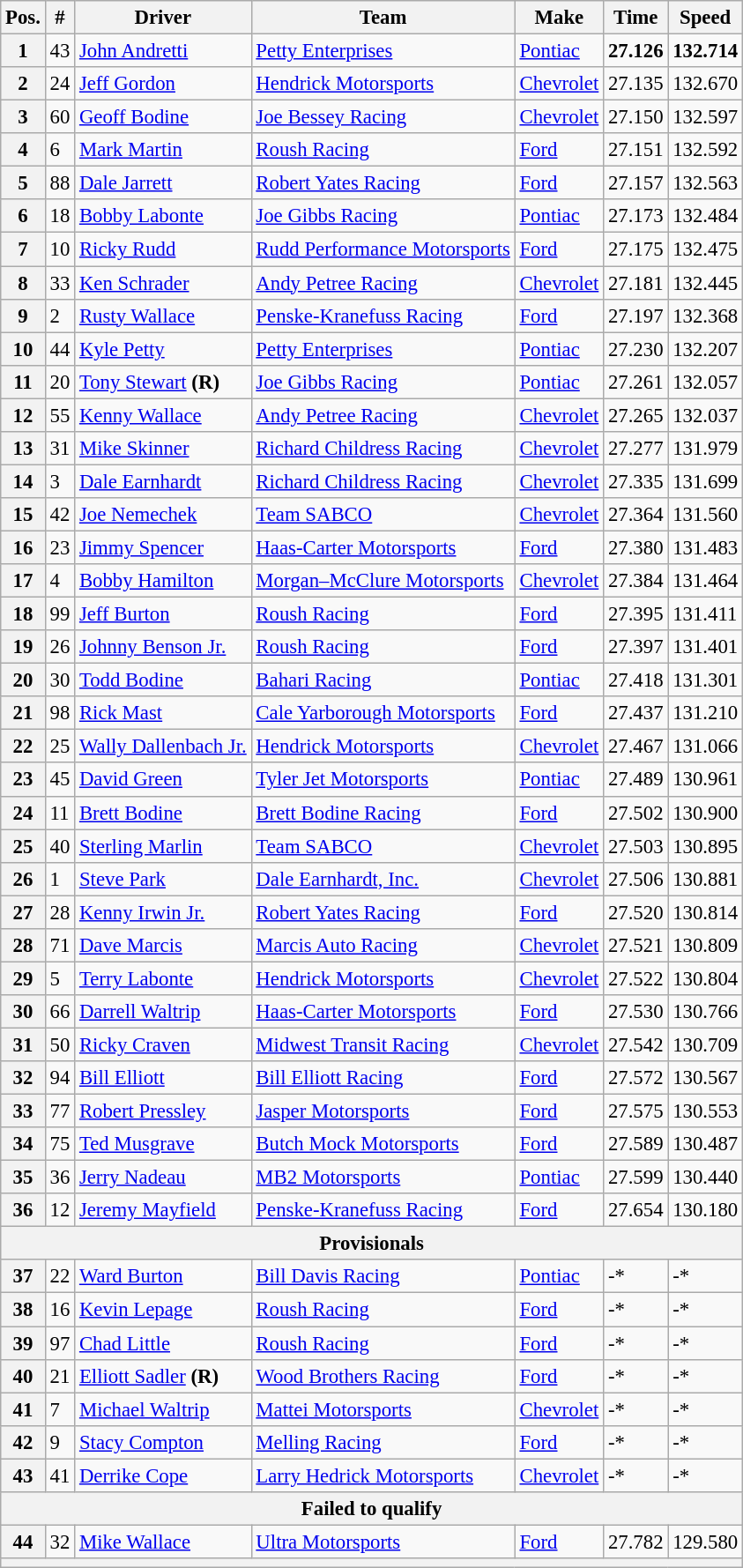<table class="wikitable" style="font-size:95%">
<tr>
<th>Pos.</th>
<th>#</th>
<th>Driver</th>
<th>Team</th>
<th>Make</th>
<th>Time</th>
<th>Speed</th>
</tr>
<tr>
<th>1</th>
<td>43</td>
<td><a href='#'>John Andretti</a></td>
<td><a href='#'>Petty Enterprises</a></td>
<td><a href='#'>Pontiac</a></td>
<td><strong>27.126</strong></td>
<td><strong>132.714</strong></td>
</tr>
<tr>
<th>2</th>
<td>24</td>
<td><a href='#'>Jeff Gordon</a></td>
<td><a href='#'>Hendrick Motorsports</a></td>
<td><a href='#'>Chevrolet</a></td>
<td>27.135</td>
<td>132.670</td>
</tr>
<tr>
<th>3</th>
<td>60</td>
<td><a href='#'>Geoff Bodine</a></td>
<td><a href='#'>Joe Bessey Racing</a></td>
<td><a href='#'>Chevrolet</a></td>
<td>27.150</td>
<td>132.597</td>
</tr>
<tr>
<th>4</th>
<td>6</td>
<td><a href='#'>Mark Martin</a></td>
<td><a href='#'>Roush Racing</a></td>
<td><a href='#'>Ford</a></td>
<td>27.151</td>
<td>132.592</td>
</tr>
<tr>
<th>5</th>
<td>88</td>
<td><a href='#'>Dale Jarrett</a></td>
<td><a href='#'>Robert Yates Racing</a></td>
<td><a href='#'>Ford</a></td>
<td>27.157</td>
<td>132.563</td>
</tr>
<tr>
<th>6</th>
<td>18</td>
<td><a href='#'>Bobby Labonte</a></td>
<td><a href='#'>Joe Gibbs Racing</a></td>
<td><a href='#'>Pontiac</a></td>
<td>27.173</td>
<td>132.484</td>
</tr>
<tr>
<th>7</th>
<td>10</td>
<td><a href='#'>Ricky Rudd</a></td>
<td><a href='#'>Rudd Performance Motorsports</a></td>
<td><a href='#'>Ford</a></td>
<td>27.175</td>
<td>132.475</td>
</tr>
<tr>
<th>8</th>
<td>33</td>
<td><a href='#'>Ken Schrader</a></td>
<td><a href='#'>Andy Petree Racing</a></td>
<td><a href='#'>Chevrolet</a></td>
<td>27.181</td>
<td>132.445</td>
</tr>
<tr>
<th>9</th>
<td>2</td>
<td><a href='#'>Rusty Wallace</a></td>
<td><a href='#'>Penske-Kranefuss Racing</a></td>
<td><a href='#'>Ford</a></td>
<td>27.197</td>
<td>132.368</td>
</tr>
<tr>
<th>10</th>
<td>44</td>
<td><a href='#'>Kyle Petty</a></td>
<td><a href='#'>Petty Enterprises</a></td>
<td><a href='#'>Pontiac</a></td>
<td>27.230</td>
<td>132.207</td>
</tr>
<tr>
<th>11</th>
<td>20</td>
<td><a href='#'>Tony Stewart</a> <strong>(R)</strong></td>
<td><a href='#'>Joe Gibbs Racing</a></td>
<td><a href='#'>Pontiac</a></td>
<td>27.261</td>
<td>132.057</td>
</tr>
<tr>
<th>12</th>
<td>55</td>
<td><a href='#'>Kenny Wallace</a></td>
<td><a href='#'>Andy Petree Racing</a></td>
<td><a href='#'>Chevrolet</a></td>
<td>27.265</td>
<td>132.037</td>
</tr>
<tr>
<th>13</th>
<td>31</td>
<td><a href='#'>Mike Skinner</a></td>
<td><a href='#'>Richard Childress Racing</a></td>
<td><a href='#'>Chevrolet</a></td>
<td>27.277</td>
<td>131.979</td>
</tr>
<tr>
<th>14</th>
<td>3</td>
<td><a href='#'>Dale Earnhardt</a></td>
<td><a href='#'>Richard Childress Racing</a></td>
<td><a href='#'>Chevrolet</a></td>
<td>27.335</td>
<td>131.699</td>
</tr>
<tr>
<th>15</th>
<td>42</td>
<td><a href='#'>Joe Nemechek</a></td>
<td><a href='#'>Team SABCO</a></td>
<td><a href='#'>Chevrolet</a></td>
<td>27.364</td>
<td>131.560</td>
</tr>
<tr>
<th>16</th>
<td>23</td>
<td><a href='#'>Jimmy Spencer</a></td>
<td><a href='#'>Haas-Carter Motorsports</a></td>
<td><a href='#'>Ford</a></td>
<td>27.380</td>
<td>131.483</td>
</tr>
<tr>
<th>17</th>
<td>4</td>
<td><a href='#'>Bobby Hamilton</a></td>
<td><a href='#'>Morgan–McClure Motorsports</a></td>
<td><a href='#'>Chevrolet</a></td>
<td>27.384</td>
<td>131.464</td>
</tr>
<tr>
<th>18</th>
<td>99</td>
<td><a href='#'>Jeff Burton</a></td>
<td><a href='#'>Roush Racing</a></td>
<td><a href='#'>Ford</a></td>
<td>27.395</td>
<td>131.411</td>
</tr>
<tr>
<th>19</th>
<td>26</td>
<td><a href='#'>Johnny Benson Jr.</a></td>
<td><a href='#'>Roush Racing</a></td>
<td><a href='#'>Ford</a></td>
<td>27.397</td>
<td>131.401</td>
</tr>
<tr>
<th>20</th>
<td>30</td>
<td><a href='#'>Todd Bodine</a></td>
<td><a href='#'>Bahari Racing</a></td>
<td><a href='#'>Pontiac</a></td>
<td>27.418</td>
<td>131.301</td>
</tr>
<tr>
<th>21</th>
<td>98</td>
<td><a href='#'>Rick Mast</a></td>
<td><a href='#'>Cale Yarborough Motorsports</a></td>
<td><a href='#'>Ford</a></td>
<td>27.437</td>
<td>131.210</td>
</tr>
<tr>
<th>22</th>
<td>25</td>
<td><a href='#'>Wally Dallenbach Jr.</a></td>
<td><a href='#'>Hendrick Motorsports</a></td>
<td><a href='#'>Chevrolet</a></td>
<td>27.467</td>
<td>131.066</td>
</tr>
<tr>
<th>23</th>
<td>45</td>
<td><a href='#'>David Green</a></td>
<td><a href='#'>Tyler Jet Motorsports</a></td>
<td><a href='#'>Pontiac</a></td>
<td>27.489</td>
<td>130.961</td>
</tr>
<tr>
<th>24</th>
<td>11</td>
<td><a href='#'>Brett Bodine</a></td>
<td><a href='#'>Brett Bodine Racing</a></td>
<td><a href='#'>Ford</a></td>
<td>27.502</td>
<td>130.900</td>
</tr>
<tr>
<th>25</th>
<td>40</td>
<td><a href='#'>Sterling Marlin</a></td>
<td><a href='#'>Team SABCO</a></td>
<td><a href='#'>Chevrolet</a></td>
<td>27.503</td>
<td>130.895</td>
</tr>
<tr>
<th>26</th>
<td>1</td>
<td><a href='#'>Steve Park</a></td>
<td><a href='#'>Dale Earnhardt, Inc.</a></td>
<td><a href='#'>Chevrolet</a></td>
<td>27.506</td>
<td>130.881</td>
</tr>
<tr>
<th>27</th>
<td>28</td>
<td><a href='#'>Kenny Irwin Jr.</a></td>
<td><a href='#'>Robert Yates Racing</a></td>
<td><a href='#'>Ford</a></td>
<td>27.520</td>
<td>130.814</td>
</tr>
<tr>
<th>28</th>
<td>71</td>
<td><a href='#'>Dave Marcis</a></td>
<td><a href='#'>Marcis Auto Racing</a></td>
<td><a href='#'>Chevrolet</a></td>
<td>27.521</td>
<td>130.809</td>
</tr>
<tr>
<th>29</th>
<td>5</td>
<td><a href='#'>Terry Labonte</a></td>
<td><a href='#'>Hendrick Motorsports</a></td>
<td><a href='#'>Chevrolet</a></td>
<td>27.522</td>
<td>130.804</td>
</tr>
<tr>
<th>30</th>
<td>66</td>
<td><a href='#'>Darrell Waltrip</a></td>
<td><a href='#'>Haas-Carter Motorsports</a></td>
<td><a href='#'>Ford</a></td>
<td>27.530</td>
<td>130.766</td>
</tr>
<tr>
<th>31</th>
<td>50</td>
<td><a href='#'>Ricky Craven</a></td>
<td><a href='#'>Midwest Transit Racing</a></td>
<td><a href='#'>Chevrolet</a></td>
<td>27.542</td>
<td>130.709</td>
</tr>
<tr>
<th>32</th>
<td>94</td>
<td><a href='#'>Bill Elliott</a></td>
<td><a href='#'>Bill Elliott Racing</a></td>
<td><a href='#'>Ford</a></td>
<td>27.572</td>
<td>130.567</td>
</tr>
<tr>
<th>33</th>
<td>77</td>
<td><a href='#'>Robert Pressley</a></td>
<td><a href='#'>Jasper Motorsports</a></td>
<td><a href='#'>Ford</a></td>
<td>27.575</td>
<td>130.553</td>
</tr>
<tr>
<th>34</th>
<td>75</td>
<td><a href='#'>Ted Musgrave</a></td>
<td><a href='#'>Butch Mock Motorsports</a></td>
<td><a href='#'>Ford</a></td>
<td>27.589</td>
<td>130.487</td>
</tr>
<tr>
<th>35</th>
<td>36</td>
<td><a href='#'>Jerry Nadeau</a></td>
<td><a href='#'>MB2 Motorsports</a></td>
<td><a href='#'>Pontiac</a></td>
<td>27.599</td>
<td>130.440</td>
</tr>
<tr>
<th>36</th>
<td>12</td>
<td><a href='#'>Jeremy Mayfield</a></td>
<td><a href='#'>Penske-Kranefuss Racing</a></td>
<td><a href='#'>Ford</a></td>
<td>27.654</td>
<td>130.180</td>
</tr>
<tr>
<th colspan="7">Provisionals</th>
</tr>
<tr>
<th>37</th>
<td>22</td>
<td><a href='#'>Ward Burton</a></td>
<td><a href='#'>Bill Davis Racing</a></td>
<td><a href='#'>Pontiac</a></td>
<td>-*</td>
<td>-*</td>
</tr>
<tr>
<th>38</th>
<td>16</td>
<td><a href='#'>Kevin Lepage</a></td>
<td><a href='#'>Roush Racing</a></td>
<td><a href='#'>Ford</a></td>
<td>-*</td>
<td>-*</td>
</tr>
<tr>
<th>39</th>
<td>97</td>
<td><a href='#'>Chad Little</a></td>
<td><a href='#'>Roush Racing</a></td>
<td><a href='#'>Ford</a></td>
<td>-*</td>
<td>-*</td>
</tr>
<tr>
<th>40</th>
<td>21</td>
<td><a href='#'>Elliott Sadler</a> <strong>(R)</strong></td>
<td><a href='#'>Wood Brothers Racing</a></td>
<td><a href='#'>Ford</a></td>
<td>-*</td>
<td>-*</td>
</tr>
<tr>
<th>41</th>
<td>7</td>
<td><a href='#'>Michael Waltrip</a></td>
<td><a href='#'>Mattei Motorsports</a></td>
<td><a href='#'>Chevrolet</a></td>
<td>-*</td>
<td>-*</td>
</tr>
<tr>
<th>42</th>
<td>9</td>
<td><a href='#'>Stacy Compton</a></td>
<td><a href='#'>Melling Racing</a></td>
<td><a href='#'>Ford</a></td>
<td>-*</td>
<td>-*</td>
</tr>
<tr>
<th>43</th>
<td>41</td>
<td><a href='#'>Derrike Cope</a></td>
<td><a href='#'>Larry Hedrick Motorsports</a></td>
<td><a href='#'>Chevrolet</a></td>
<td>-*</td>
<td>-*</td>
</tr>
<tr>
<th colspan="7">Failed to qualify</th>
</tr>
<tr>
<th>44</th>
<td>32</td>
<td><a href='#'>Mike Wallace</a></td>
<td><a href='#'>Ultra Motorsports</a></td>
<td><a href='#'>Ford</a></td>
<td>27.782</td>
<td>129.580</td>
</tr>
<tr>
<th colspan="7"></th>
</tr>
</table>
